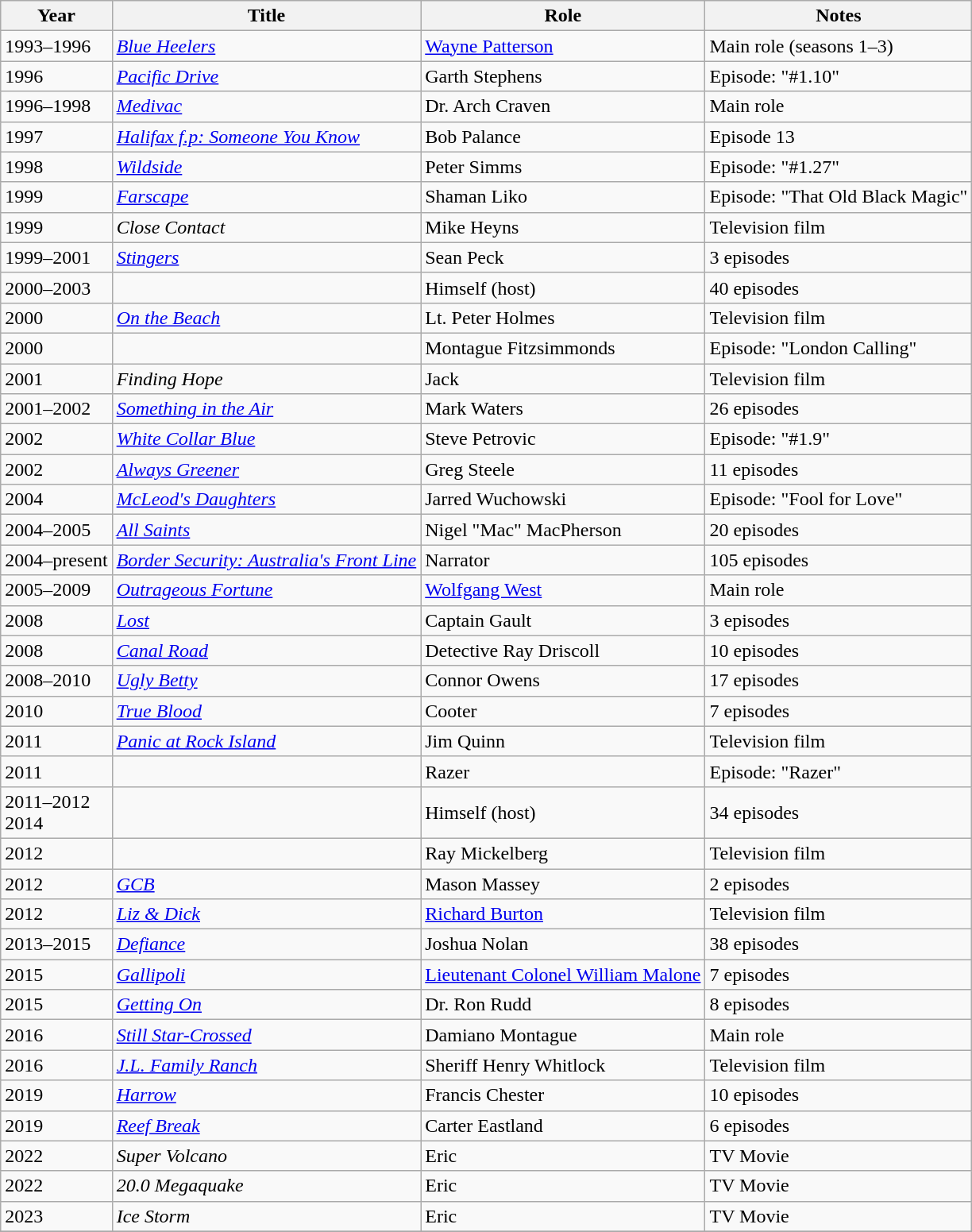<table class="wikitable sortable">
<tr>
<th>Year</th>
<th>Title</th>
<th>Role</th>
<th class="unsortable">Notes</th>
</tr>
<tr>
<td>1993–1996</td>
<td><em><a href='#'>Blue Heelers</a></em></td>
<td><a href='#'>Wayne Patterson</a></td>
<td>Main role (seasons 1–3)</td>
</tr>
<tr>
<td>1996</td>
<td><em><a href='#'>Pacific Drive</a></em></td>
<td>Garth Stephens</td>
<td>Episode: "#1.10"</td>
</tr>
<tr>
<td>1996–1998</td>
<td><em><a href='#'>Medivac</a></em></td>
<td>Dr. Arch Craven</td>
<td>Main role</td>
</tr>
<tr>
<td>1997</td>
<td><em><a href='#'>Halifax f.p: Someone You Know</a></em></td>
<td>Bob Palance</td>
<td>Episode 13</td>
</tr>
<tr>
<td>1998</td>
<td><em><a href='#'>Wildside</a></em></td>
<td>Peter Simms</td>
<td>Episode: "#1.27"</td>
</tr>
<tr>
<td>1999</td>
<td><em><a href='#'>Farscape</a></em></td>
<td>Shaman Liko</td>
<td>Episode: "That Old Black Magic"</td>
</tr>
<tr>
<td>1999</td>
<td><em>Close Contact</em></td>
<td>Mike Heyns</td>
<td>Television film</td>
</tr>
<tr>
<td>1999–2001</td>
<td><em><a href='#'>Stingers</a></em></td>
<td>Sean Peck</td>
<td>3 episodes</td>
</tr>
<tr>
<td>2000–2003</td>
<td><em></em></td>
<td>Himself (host)</td>
<td>40 episodes</td>
</tr>
<tr>
<td>2000</td>
<td><em><a href='#'>On the Beach</a></em></td>
<td>Lt. Peter Holmes</td>
<td>Television film</td>
</tr>
<tr>
<td>2000</td>
<td><em></em></td>
<td>Montague Fitzsimmonds</td>
<td>Episode: "London Calling"</td>
</tr>
<tr>
<td>2001</td>
<td><em>Finding Hope</em></td>
<td>Jack</td>
<td>Television film</td>
</tr>
<tr>
<td>2001–2002</td>
<td><em><a href='#'>Something in the Air</a></em></td>
<td>Mark Waters</td>
<td>26 episodes</td>
</tr>
<tr>
<td>2002</td>
<td><em><a href='#'>White Collar Blue</a></em></td>
<td>Steve Petrovic</td>
<td>Episode: "#1.9"</td>
</tr>
<tr>
<td>2002</td>
<td><em><a href='#'>Always Greener</a></em></td>
<td>Greg Steele</td>
<td>11 episodes</td>
</tr>
<tr>
<td>2004</td>
<td><em><a href='#'>McLeod's Daughters</a></em></td>
<td>Jarred Wuchowski</td>
<td>Episode: "Fool for Love"</td>
</tr>
<tr>
<td>2004–2005</td>
<td><em><a href='#'>All Saints</a></em></td>
<td>Nigel "Mac" MacPherson</td>
<td>20 episodes</td>
</tr>
<tr>
<td>2004–present</td>
<td><em><a href='#'>Border Security: Australia's Front Line</a></em></td>
<td>Narrator</td>
<td>105 episodes</td>
</tr>
<tr>
<td>2005–2009</td>
<td><em><a href='#'>Outrageous Fortune</a></em></td>
<td><a href='#'>Wolfgang West</a></td>
<td>Main role</td>
</tr>
<tr>
<td>2008</td>
<td><em><a href='#'>Lost</a></em></td>
<td>Captain Gault</td>
<td>3 episodes</td>
</tr>
<tr>
<td>2008</td>
<td><em><a href='#'>Canal Road</a></em></td>
<td>Detective Ray Driscoll</td>
<td>10 episodes</td>
</tr>
<tr>
<td>2008–2010</td>
<td><em><a href='#'>Ugly Betty</a></em></td>
<td>Connor Owens</td>
<td>17 episodes</td>
</tr>
<tr>
<td>2010</td>
<td><em><a href='#'>True Blood</a></em></td>
<td>Cooter</td>
<td>7 episodes</td>
</tr>
<tr>
<td>2011</td>
<td><em><a href='#'>Panic at Rock Island</a></em></td>
<td>Jim Quinn</td>
<td>Television film</td>
</tr>
<tr>
<td>2011</td>
<td><em></em></td>
<td>Razer</td>
<td>Episode: "Razer"</td>
</tr>
<tr>
<td>2011–2012<br>2014</td>
<td><em></em></td>
<td>Himself (host)</td>
<td>34 episodes</td>
</tr>
<tr>
<td>2012</td>
<td><em></em></td>
<td>Ray Mickelberg</td>
<td>Television film</td>
</tr>
<tr>
<td>2012</td>
<td><em><a href='#'>GCB</a></em></td>
<td>Mason Massey</td>
<td>2 episodes</td>
</tr>
<tr>
<td>2012</td>
<td><em><a href='#'>Liz & Dick</a></em></td>
<td><a href='#'>Richard Burton</a></td>
<td>Television film</td>
</tr>
<tr>
<td>2013–2015</td>
<td><em><a href='#'>Defiance</a></em></td>
<td>Joshua Nolan</td>
<td>38 episodes</td>
</tr>
<tr>
<td>2015</td>
<td><em><a href='#'>Gallipoli</a></em></td>
<td><a href='#'>Lieutenant Colonel William Malone</a></td>
<td>7 episodes</td>
</tr>
<tr>
<td>2015</td>
<td><em><a href='#'>Getting On</a></em></td>
<td>Dr. Ron Rudd</td>
<td>8 episodes</td>
</tr>
<tr>
<td>2016</td>
<td><em><a href='#'>Still Star-Crossed</a></em></td>
<td>Damiano Montague</td>
<td>Main role</td>
</tr>
<tr>
<td>2016</td>
<td><em><a href='#'>J.L. Family Ranch</a></em></td>
<td>Sheriff Henry Whitlock</td>
<td>Television film</td>
</tr>
<tr>
<td>2019</td>
<td><em><a href='#'>Harrow</a></em></td>
<td>Francis Chester</td>
<td>10 episodes</td>
</tr>
<tr>
<td>2019</td>
<td><em><a href='#'>Reef Break</a></em></td>
<td>Carter Eastland</td>
<td>6 episodes</td>
</tr>
<tr>
<td>2022</td>
<td><em>Super Volcano</em></td>
<td>Eric</td>
<td>TV Movie</td>
</tr>
<tr>
<td>2022</td>
<td><em>20.0 Megaquake</em></td>
<td>Eric</td>
<td>TV Movie</td>
</tr>
<tr>
<td>2023</td>
<td><em>Ice Storm</em></td>
<td>Eric</td>
<td>TV Movie</td>
</tr>
<tr>
</tr>
</table>
